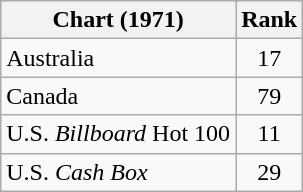<table class="wikitable sortable">
<tr>
<th align="left">Chart (1971)</th>
<th style="text-align:center;">Rank</th>
</tr>
<tr>
<td>Australia</td>
<td style="text-align:center;">17</td>
</tr>
<tr>
<td>Canada</td>
<td style="text-align:center;">79</td>
</tr>
<tr>
<td>U.S. <em>Billboard</em> Hot 100</td>
<td style="text-align:center;">11</td>
</tr>
<tr>
<td>U.S. <em>Cash Box</em></td>
<td style="text-align:center;">29</td>
</tr>
</table>
